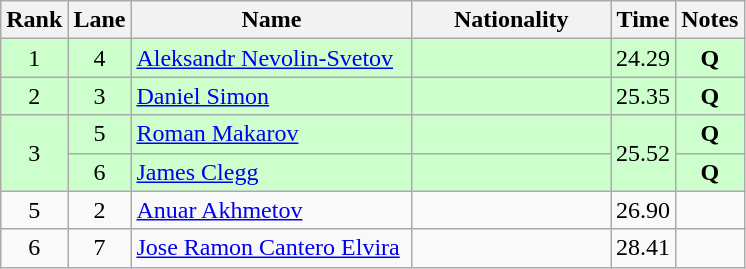<table class="wikitable sortable" style="text-align:center">
<tr>
<th>Rank</th>
<th>Lane</th>
<th style="width:180px">Name</th>
<th style="width:125px">Nationality</th>
<th>Time</th>
<th>Notes</th>
</tr>
<tr style="background:#cfc;">
<td>1</td>
<td>4</td>
<td style="text-align:left;"><a href='#'>Aleksandr Nevolin-Svetov</a></td>
<td style="text-align:left;"></td>
<td>24.29</td>
<td><strong>Q</strong></td>
</tr>
<tr style="background:#cfc;">
<td>2</td>
<td>3</td>
<td style="text-align:left;"><a href='#'>Daniel Simon</a></td>
<td style="text-align:left;"></td>
<td>25.35</td>
<td><strong>Q</strong></td>
</tr>
<tr style="background:#cfc;">
<td rowspan=2>3</td>
<td>5</td>
<td style="text-align:left;"><a href='#'>Roman Makarov</a></td>
<td style="text-align:left;"></td>
<td rowspan=2>25.52</td>
<td><strong>Q</strong></td>
</tr>
<tr style="background:#cfc;">
<td>6</td>
<td style="text-align:left;"><a href='#'>James Clegg</a></td>
<td style="text-align:left;"></td>
<td><strong>Q</strong></td>
</tr>
<tr>
<td>5</td>
<td>2</td>
<td style="text-align:left;"><a href='#'>Anuar Akhmetov</a></td>
<td style="text-align:left;"></td>
<td>26.90</td>
<td></td>
</tr>
<tr>
<td>6</td>
<td>7</td>
<td style="text-align:left;"><a href='#'>Jose Ramon Cantero Elvira</a></td>
<td style="text-align:left;"></td>
<td>28.41</td>
<td></td>
</tr>
</table>
